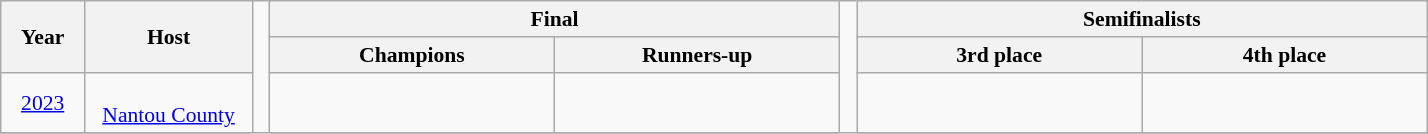<table class="wikitable" style="font-size:90%; text-align: center;">
<tr>
<th rowspan=2 width=5%>Year</th>
<th rowspan=2 width=10%>Host</th>
<td width=1% rowspan=14 style="border-top:none;border-bottom:none;"></td>
<th colspan=2>Final</th>
<td width=1% rowspan=14 style="border-top:none;border-bottom:none;"></td>
<th colspan=2>Semifinalists</th>
</tr>
<tr>
<th width=17%>Champions</th>
<th width=17%>Runners-up</th>
<th width=17%>3rd place</th>
<th width=17%>4th place</th>
</tr>
<tr>
<td><a href='#'>2023</a></td>
<td><br><a href='#'>Nantou County</a></td>
<td><strong></strong></td>
<td></td>
<td></td>
<td></td>
</tr>
<tr>
</tr>
</table>
